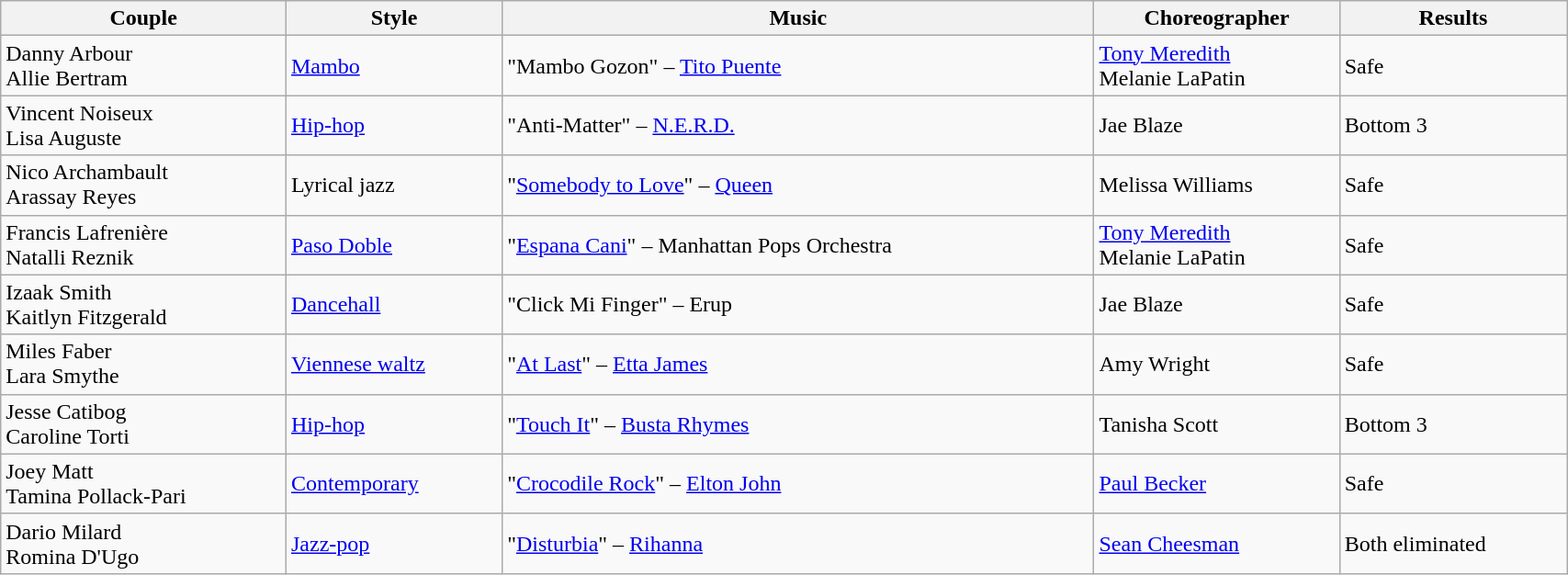<table class="wikitable" width="90%">
<tr>
<th>Couple</th>
<th>Style</th>
<th>Music</th>
<th>Choreographer</th>
<th>Results</th>
</tr>
<tr>
<td>Danny Arbour <br> Allie Bertram</td>
<td><a href='#'>Mambo</a></td>
<td>"Mambo Gozon" – <a href='#'>Tito Puente</a></td>
<td><a href='#'>Tony Meredith</a><br>Melanie LaPatin</td>
<td>Safe</td>
</tr>
<tr>
<td>Vincent Noiseux <br> Lisa Auguste</td>
<td><a href='#'>Hip-hop</a></td>
<td>"Anti-Matter" – <a href='#'>N.E.R.D.</a></td>
<td>Jae Blaze</td>
<td>Bottom 3</td>
</tr>
<tr>
<td>Nico Archambault <br> Arassay Reyes</td>
<td>Lyrical jazz</td>
<td>"<a href='#'>Somebody to Love</a>" – <a href='#'>Queen</a></td>
<td>Melissa Williams</td>
<td>Safe</td>
</tr>
<tr>
<td>Francis Lafrenière <br> Natalli Reznik</td>
<td><a href='#'>Paso Doble</a></td>
<td>"<a href='#'>Espana Cani</a>" – Manhattan Pops Orchestra</td>
<td><a href='#'>Tony Meredith</a><br>Melanie LaPatin</td>
<td>Safe</td>
</tr>
<tr>
<td>Izaak Smith <br> Kaitlyn Fitzgerald</td>
<td><a href='#'>Dancehall</a></td>
<td>"Click Mi Finger" – Erup</td>
<td>Jae Blaze</td>
<td>Safe</td>
</tr>
<tr>
<td>Miles Faber <br> Lara Smythe</td>
<td><a href='#'>Viennese waltz</a></td>
<td>"<a href='#'>At Last</a>" – <a href='#'>Etta James</a></td>
<td>Amy Wright</td>
<td>Safe</td>
</tr>
<tr>
<td>Jesse Catibog <br> Caroline Torti</td>
<td><a href='#'>Hip-hop</a></td>
<td>"<a href='#'>Touch It</a>" – <a href='#'>Busta Rhymes</a></td>
<td>Tanisha Scott</td>
<td>Bottom 3</td>
</tr>
<tr>
<td>Joey Matt <br> Tamina Pollack-Pari</td>
<td><a href='#'>Contemporary</a></td>
<td>"<a href='#'>Crocodile Rock</a>" – <a href='#'>Elton John</a></td>
<td><a href='#'>Paul Becker</a></td>
<td>Safe</td>
</tr>
<tr>
<td>Dario Milard <br> Romina D'Ugo</td>
<td><a href='#'>Jazz-pop</a></td>
<td>"<a href='#'>Disturbia</a>" – <a href='#'>Rihanna</a></td>
<td><a href='#'>Sean Cheesman</a></td>
<td>Both eliminated</td>
</tr>
</table>
